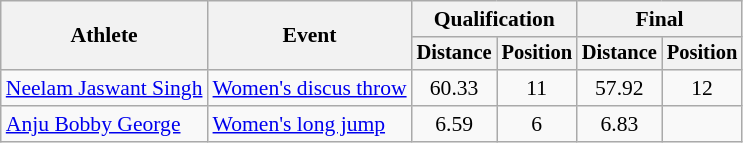<table class=wikitable style="font-size:90%">
<tr>
<th rowspan="2">Athlete</th>
<th rowspan="2">Event</th>
<th colspan="2">Qualification</th>
<th colspan="2">Final</th>
</tr>
<tr style="font-size:95%">
<th>Distance</th>
<th>Position</th>
<th>Distance</th>
<th>Position</th>
</tr>
<tr>
<td><a href='#'>Neelam Jaswant Singh</a></td>
<td><a href='#'>Women's discus throw</a></td>
<td align="center">60.33</td>
<td align="center">11</td>
<td align="center">57.92</td>
<td align="center">12</td>
</tr>
<tr>
<td><a href='#'>Anju Bobby George</a></td>
<td><a href='#'>Women's long jump</a></td>
<td align="center">6.59</td>
<td align="center">6</td>
<td align="center">6.83</td>
<td align="center"></td>
</tr>
</table>
